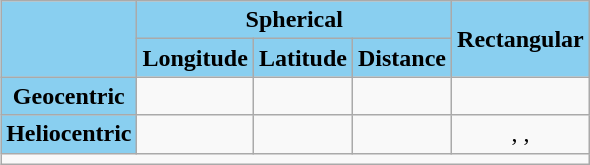<table class="wikitable" style="float:right; text-align:center;">
<tr>
<th rowspan="2" style="background-color:#89CFF0;"></th>
<th colspan="3" style="background-color:#89CFF0;">Spherical</th>
<th rowspan="2" style="background-color:#89CFF0;">Rectangular</th>
</tr>
<tr>
<th style="background-color:#89CFF0;">Longitude</th>
<th style="background-color:#89CFF0;">Latitude</th>
<th style="background-color:#89CFF0;">Distance</th>
</tr>
<tr>
<th style="background-color:#89CFF0;">Geocentric</th>
<td></td>
<td></td>
<td></td>
<td></td>
</tr>
<tr>
<th style="background-color:#89CFF0;">Heliocentric</th>
<td></td>
<td></td>
<td></td>
<td>, , </td>
</tr>
<tr>
<td colspan="5"></td>
</tr>
</table>
